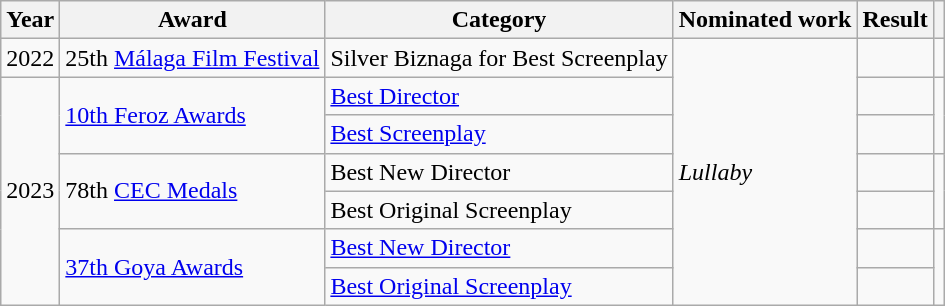<table class="wikitable sortable plainrowheaders">
<tr>
<th>Year</th>
<th>Award</th>
<th>Category</th>
<th>Nominated work</th>
<th>Result</th>
<th scope="col" class="unsortable"></th>
</tr>
<tr>
<td align = "center" rowspan = "1">2022</td>
<td>25th <a href='#'>Málaga Film Festival</a></td>
<td>Silver Biznaga for Best Screenplay</td>
<td rowspan="10"><em>Lullaby</em></td>
<td></td>
<td align = "center"></td>
</tr>
<tr>
<td rowspan="6" align="center">2023</td>
<td rowspan = "2"><a href='#'>10th Feroz Awards</a></td>
<td><a href='#'>Best Director</a></td>
<td></td>
<td rowspan = "2" align = "center"></td>
</tr>
<tr>
<td><a href='#'>Best Screenplay</a></td>
<td></td>
</tr>
<tr>
<td rowspan="2">78th <a href='#'>CEC Medals</a></td>
<td>Best New Director</td>
<td></td>
<td rowspan="2" align="center"></td>
</tr>
<tr>
<td>Best Original Screenplay</td>
<td></td>
</tr>
<tr>
<td rowspan = "2"><a href='#'>37th Goya Awards</a></td>
<td><a href='#'>Best New Director</a></td>
<td></td>
<td rowspan = "2" align = "center"></td>
</tr>
<tr>
<td><a href='#'>Best Original Screenplay</a></td>
<td></td>
</tr>
</table>
